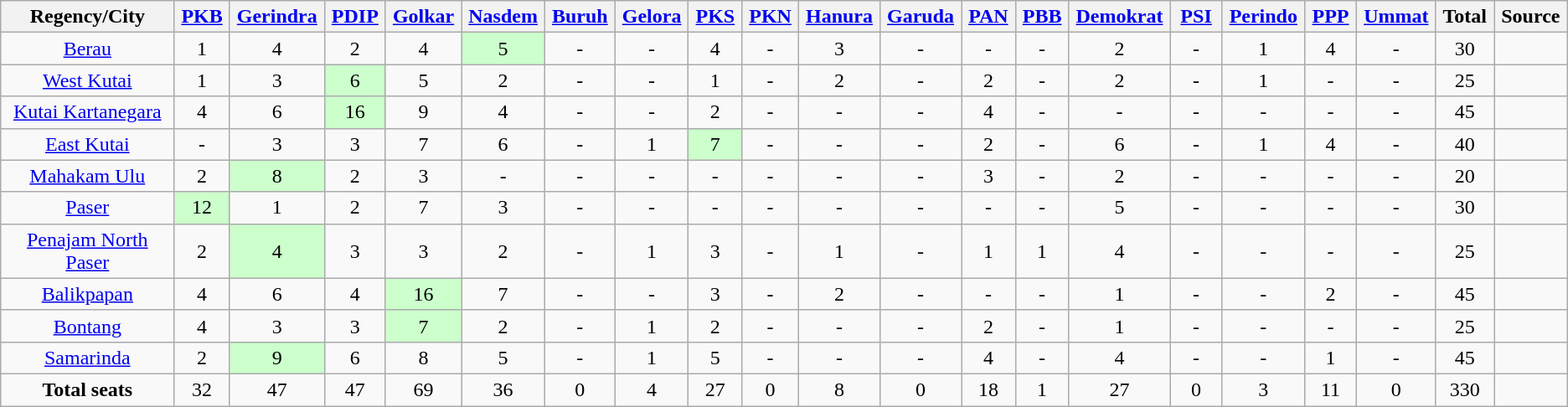<table class="wikitable sortable" style="text-align:center">
<tr>
<th scope=col width=10%>Regency/City</th>
<th scope=col width=3%><a href='#'>PKB</a></th>
<th scope=col width=3%><a href='#'>Gerindra</a></th>
<th scope=col width=3%><a href='#'>PDIP</a></th>
<th scope=col width=3%><a href='#'>Golkar</a></th>
<th scope=col width=3%><a href='#'>Nasdem</a></th>
<th scope=col width=3%><a href='#'>Buruh</a></th>
<th scope=col width=3%><a href='#'>Gelora</a></th>
<th scope=col width=3%><a href='#'>PKS</a></th>
<th scope=col width=3%><a href='#'>PKN</a></th>
<th scope=col width=3%><a href='#'>Hanura</a></th>
<th scope=col width=3%><a href='#'>Garuda</a></th>
<th scope=col width=3%><a href='#'>PAN</a></th>
<th scope=col width=3%><a href='#'>PBB</a></th>
<th scope=col width=3%><a href='#'>Demokrat</a></th>
<th scope=col width=3%><a href='#'>PSI</a></th>
<th scope=col width=3%><a href='#'>Perindo</a></th>
<th scope=col width=3%><a href='#'>PPP</a></th>
<th scope=col width=3%><a href='#'>Ummat</a></th>
<th scope=col width=3%>Total</th>
<th scope=col width=3%>Source</th>
</tr>
<tr>
<td><a href='#'>Berau</a></td>
<td>1</td>
<td>4</td>
<td>2</td>
<td>4</td>
<td style="background:#cfc;">5</td>
<td>-</td>
<td>-</td>
<td>4</td>
<td>-</td>
<td>3</td>
<td>-</td>
<td>-</td>
<td>-</td>
<td>2</td>
<td>-</td>
<td>1</td>
<td>4</td>
<td>-</td>
<td>30</td>
<td></td>
</tr>
<tr>
<td><a href='#'>West Kutai</a></td>
<td>1</td>
<td>3</td>
<td style="background:#cfc;">6</td>
<td>5</td>
<td>2</td>
<td>-</td>
<td>-</td>
<td>1</td>
<td>-</td>
<td>2</td>
<td>-</td>
<td>2</td>
<td>-</td>
<td>2</td>
<td>-</td>
<td>1</td>
<td>-</td>
<td>-</td>
<td>25</td>
<td></td>
</tr>
<tr>
<td><a href='#'>Kutai Kartanegara</a></td>
<td>4</td>
<td>6</td>
<td style="background:#cfc;">16</td>
<td>9</td>
<td>4</td>
<td>-</td>
<td>-</td>
<td>2</td>
<td>-</td>
<td>-</td>
<td>-</td>
<td>4</td>
<td>-</td>
<td>-</td>
<td>-</td>
<td>-</td>
<td>-</td>
<td>-</td>
<td>45</td>
<td></td>
</tr>
<tr>
<td><a href='#'>East Kutai</a></td>
<td>-</td>
<td>3</td>
<td>3</td>
<td>7</td>
<td>6</td>
<td>-</td>
<td>1</td>
<td style="background:#cfc;">7</td>
<td>-</td>
<td>-</td>
<td>-</td>
<td>2</td>
<td>-</td>
<td>6</td>
<td>-</td>
<td>1</td>
<td>4</td>
<td>-</td>
<td>40</td>
<td></td>
</tr>
<tr>
<td><a href='#'>Mahakam Ulu</a></td>
<td>2</td>
<td style="background:#cfc;">8</td>
<td>2</td>
<td>3</td>
<td>-</td>
<td>-</td>
<td>-</td>
<td>-</td>
<td>-</td>
<td>-</td>
<td>-</td>
<td>3</td>
<td>-</td>
<td>2</td>
<td>-</td>
<td>-</td>
<td>-</td>
<td>-</td>
<td>20</td>
<td></td>
</tr>
<tr>
<td><a href='#'>Paser</a></td>
<td style="background:#cfc;">12</td>
<td>1</td>
<td>2</td>
<td>7</td>
<td>3</td>
<td>-</td>
<td>-</td>
<td>-</td>
<td>-</td>
<td>-</td>
<td>-</td>
<td>-</td>
<td>-</td>
<td>5</td>
<td>-</td>
<td>-</td>
<td>-</td>
<td>-</td>
<td>30</td>
<td></td>
</tr>
<tr>
<td><a href='#'>Penajam North Paser</a></td>
<td>2</td>
<td style="background:#cfc;">4</td>
<td>3</td>
<td>3</td>
<td>2</td>
<td>-</td>
<td>1</td>
<td>3</td>
<td>-</td>
<td>1</td>
<td>-</td>
<td>1</td>
<td>1</td>
<td>4</td>
<td>-</td>
<td>-</td>
<td>-</td>
<td>-</td>
<td>25</td>
<td></td>
</tr>
<tr>
<td><a href='#'>Balikpapan</a></td>
<td>4</td>
<td>6</td>
<td>4</td>
<td style="background:#cfc;">16</td>
<td>7</td>
<td>-</td>
<td>-</td>
<td>3</td>
<td>-</td>
<td>2</td>
<td>-</td>
<td>-</td>
<td>-</td>
<td>1</td>
<td>-</td>
<td>-</td>
<td>2</td>
<td>-</td>
<td>45</td>
<td></td>
</tr>
<tr>
<td><a href='#'>Bontang</a></td>
<td>4</td>
<td>3</td>
<td>3</td>
<td style="background:#cfc;">7</td>
<td>2</td>
<td>-</td>
<td>1</td>
<td>2</td>
<td>-</td>
<td>-</td>
<td>-</td>
<td>2</td>
<td>-</td>
<td>1</td>
<td>-</td>
<td>-</td>
<td>-</td>
<td>-</td>
<td>25</td>
<td></td>
</tr>
<tr>
<td><a href='#'>Samarinda</a></td>
<td>2</td>
<td style="background:#cfc;">9</td>
<td>6</td>
<td>8</td>
<td>5</td>
<td>-</td>
<td>1</td>
<td>5</td>
<td>-</td>
<td>-</td>
<td>-</td>
<td>4</td>
<td>-</td>
<td>4</td>
<td>-</td>
<td>-</td>
<td>1</td>
<td>-</td>
<td>45</td>
<td></td>
</tr>
<tr>
<td><strong>Total seats</strong></td>
<td>32</td>
<td>47</td>
<td>47</td>
<td>69</td>
<td>36</td>
<td>0</td>
<td>4</td>
<td>27</td>
<td>0</td>
<td>8</td>
<td>0</td>
<td>18</td>
<td>1</td>
<td>27</td>
<td>0</td>
<td>3</td>
<td>11</td>
<td>0</td>
<td>330</td>
</tr>
</table>
